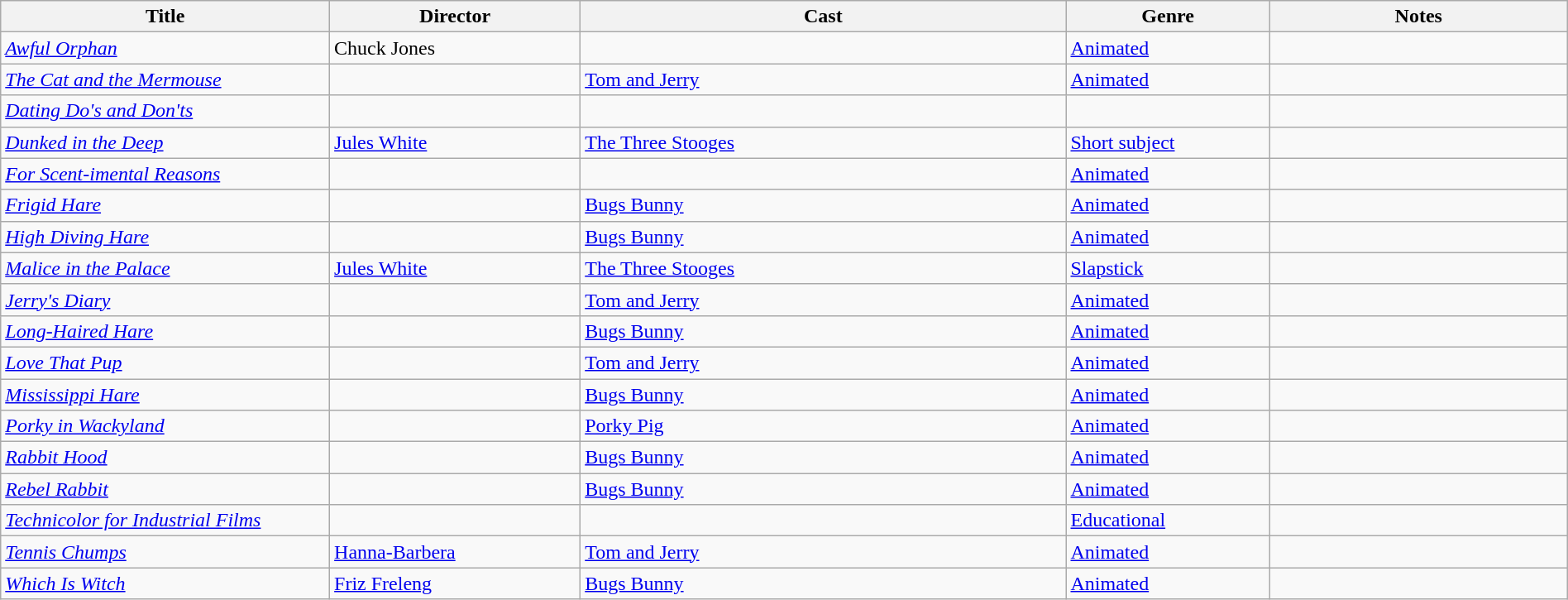<table class="wikitable" style="width:100%;">
<tr>
<th style="width:21%;">Title</th>
<th style="width:16%;">Director</th>
<th style="width:31%;">Cast</th>
<th style="width:13%;">Genre</th>
<th style="width:19%;">Notes</th>
</tr>
<tr>
<td><em><a href='#'>Awful Orphan</a></em></td>
<td>Chuck Jones</td>
<td></td>
<td><a href='#'>Animated</a></td>
<td></td>
</tr>
<tr>
<td><em><a href='#'>The Cat and the Mermouse</a></em></td>
<td></td>
<td><a href='#'>Tom and Jerry</a></td>
<td><a href='#'>Animated</a></td>
<td></td>
</tr>
<tr>
<td><em><a href='#'>Dating Do's and Don'ts</a></em></td>
<td></td>
<td></td>
<td></td>
<td></td>
</tr>
<tr>
<td><em><a href='#'>Dunked in the Deep</a></em></td>
<td><a href='#'>Jules White</a></td>
<td><a href='#'>The Three Stooges</a></td>
<td><a href='#'>Short subject</a></td>
<td></td>
</tr>
<tr>
<td><em><a href='#'>For Scent-imental Reasons</a></em></td>
<td></td>
<td></td>
<td><a href='#'>Animated</a></td>
<td></td>
</tr>
<tr>
<td><em><a href='#'>Frigid Hare</a></em></td>
<td></td>
<td><a href='#'>Bugs Bunny</a></td>
<td><a href='#'>Animated</a></td>
<td></td>
</tr>
<tr>
<td><em><a href='#'>High Diving Hare</a></em></td>
<td></td>
<td><a href='#'>Bugs Bunny</a></td>
<td><a href='#'>Animated</a></td>
<td></td>
</tr>
<tr>
<td><em><a href='#'>Malice in the Palace</a></em></td>
<td><a href='#'>Jules White</a></td>
<td><a href='#'>The Three Stooges</a></td>
<td><a href='#'>Slapstick</a></td>
<td></td>
</tr>
<tr>
<td><em><a href='#'>Jerry's Diary</a></em></td>
<td></td>
<td><a href='#'>Tom and Jerry</a></td>
<td><a href='#'>Animated</a></td>
<td></td>
</tr>
<tr>
<td><em><a href='#'>Long-Haired Hare</a></em></td>
<td></td>
<td><a href='#'>Bugs Bunny</a></td>
<td><a href='#'>Animated</a></td>
<td></td>
</tr>
<tr>
<td><em><a href='#'>Love That Pup</a></em></td>
<td></td>
<td><a href='#'>Tom and Jerry</a></td>
<td><a href='#'>Animated</a></td>
<td></td>
</tr>
<tr>
<td><em><a href='#'>Mississippi Hare</a></em></td>
<td></td>
<td><a href='#'>Bugs Bunny</a></td>
<td><a href='#'>Animated</a></td>
<td></td>
</tr>
<tr>
<td><em><a href='#'>Porky in Wackyland</a></em></td>
<td></td>
<td><a href='#'>Porky Pig</a></td>
<td><a href='#'>Animated</a></td>
<td></td>
</tr>
<tr>
<td><em><a href='#'>Rabbit Hood</a></em></td>
<td></td>
<td><a href='#'>Bugs Bunny</a></td>
<td><a href='#'>Animated</a></td>
<td></td>
</tr>
<tr>
<td><em><a href='#'>Rebel Rabbit</a></em></td>
<td></td>
<td><a href='#'>Bugs Bunny</a></td>
<td><a href='#'>Animated</a></td>
<td></td>
</tr>
<tr>
<td><em><a href='#'>Technicolor for Industrial Films</a></em></td>
<td></td>
<td></td>
<td><a href='#'>Educational</a></td>
<td></td>
</tr>
<tr>
<td><em><a href='#'>Tennis Chumps</a></em></td>
<td><a href='#'>Hanna-Barbera</a></td>
<td><a href='#'>Tom and Jerry</a></td>
<td><a href='#'>Animated</a></td>
<td></td>
</tr>
<tr>
<td><em><a href='#'>Which Is Witch</a></em></td>
<td><a href='#'>Friz Freleng</a></td>
<td><a href='#'>Bugs Bunny</a></td>
<td><a href='#'>Animated</a></td>
<td></td>
</tr>
</table>
